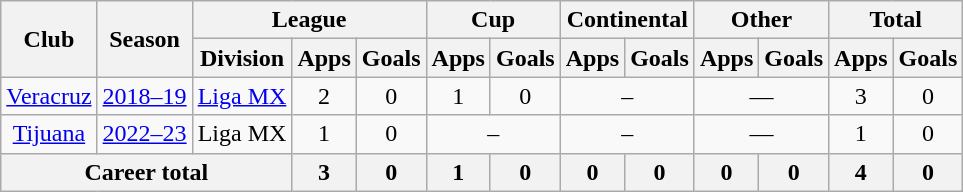<table class="wikitable" style="text-align: center">
<tr>
<th rowspan="2">Club</th>
<th rowspan="2">Season</th>
<th colspan="3">League</th>
<th colspan="2">Cup</th>
<th colspan="2">Continental</th>
<th colspan="2">Other</th>
<th colspan="2">Total</th>
</tr>
<tr>
<th>Division</th>
<th>Apps</th>
<th>Goals</th>
<th>Apps</th>
<th>Goals</th>
<th>Apps</th>
<th>Goals</th>
<th>Apps</th>
<th>Goals</th>
<th>Apps</th>
<th>Goals</th>
</tr>
<tr>
<td><a href='#'>Veracruz</a></td>
<td><a href='#'>2018–19</a></td>
<td><a href='#'>Liga MX</a></td>
<td>2</td>
<td>0</td>
<td>1</td>
<td>0</td>
<td colspan="2">–</td>
<td colspan="2">—</td>
<td>3</td>
<td>0</td>
</tr>
<tr>
<td><a href='#'>Tijuana</a></td>
<td><a href='#'>2022–23</a></td>
<td>Liga MX</td>
<td>1</td>
<td>0</td>
<td colspan="2">–</td>
<td colspan="2">–</td>
<td colspan="2">—</td>
<td>1</td>
<td>0</td>
</tr>
<tr>
<th colspan="3">Career total</th>
<th>3</th>
<th>0</th>
<th>1</th>
<th>0</th>
<th>0</th>
<th>0</th>
<th>0</th>
<th>0</th>
<th>4</th>
<th>0</th>
</tr>
</table>
